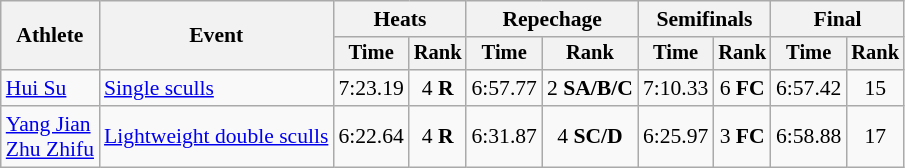<table class="wikitable" style="font-size:90%;">
<tr>
<th rowspan="2">Athlete</th>
<th rowspan="2">Event</th>
<th colspan="2">Heats</th>
<th colspan="2">Repechage</th>
<th colspan="2">Semifinals</th>
<th colspan="2">Final</th>
</tr>
<tr style="font-size:95%">
<th>Time</th>
<th>Rank</th>
<th>Time</th>
<th>Rank</th>
<th>Time</th>
<th>Rank</th>
<th>Time</th>
<th>Rank</th>
</tr>
<tr align=center>
<td align=left><a href='#'>Hui Su</a></td>
<td align=left><a href='#'>Single sculls</a></td>
<td>7:23.19</td>
<td>4 <strong>R</strong></td>
<td>6:57.77</td>
<td>2 <strong>SA/B/C</strong></td>
<td>7:10.33</td>
<td>6  <strong>FC</strong></td>
<td>6:57.42</td>
<td>15</td>
</tr>
<tr align=center>
<td align=left><a href='#'>Yang Jian</a><br><a href='#'>Zhu Zhifu</a></td>
<td align=left><a href='#'>Lightweight double sculls</a></td>
<td>6:22.64</td>
<td>4 <strong>R</strong></td>
<td>6:31.87</td>
<td>4 <strong>SC/D</strong></td>
<td>6:25.97</td>
<td>3 <strong>FC</strong></td>
<td>6:58.88</td>
<td>17</td>
</tr>
</table>
